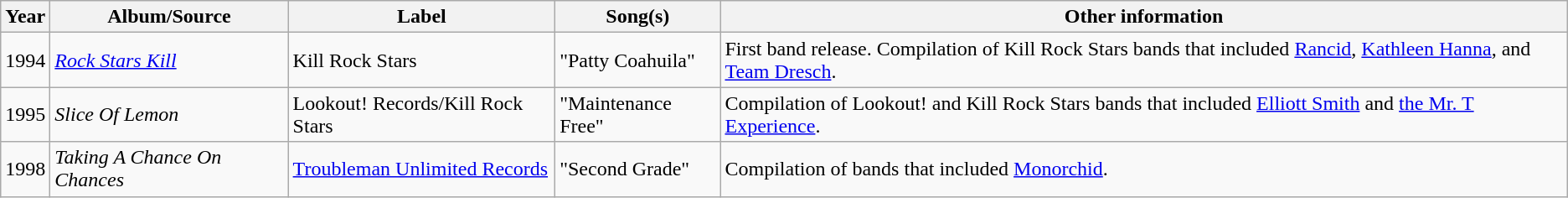<table class="wikitable">
<tr>
<th>Year</th>
<th>Album/Source</th>
<th>Label</th>
<th>Song(s)</th>
<th>Other information</th>
</tr>
<tr>
<td>1994</td>
<td><em><a href='#'>Rock Stars Kill</a></em></td>
<td>Kill Rock Stars</td>
<td>"Patty Coahuila"</td>
<td>First band release. Compilation of Kill Rock Stars bands that included <a href='#'>Rancid</a>, <a href='#'>Kathleen Hanna</a>, and <a href='#'>Team Dresch</a>.</td>
</tr>
<tr>
<td>1995</td>
<td><em>Slice Of Lemon</em></td>
<td>Lookout! Records/Kill Rock Stars</td>
<td>"Maintenance Free"</td>
<td>Compilation of Lookout! and Kill Rock Stars bands that included <a href='#'>Elliott Smith</a> and <a href='#'>the Mr. T Experience</a>.</td>
</tr>
<tr>
<td>1998</td>
<td><em>Taking A Chance On Chances</em></td>
<td><a href='#'>Troubleman Unlimited Records</a></td>
<td>"Second Grade"</td>
<td>Compilation of bands that included <a href='#'>Monorchid</a>.</td>
</tr>
</table>
